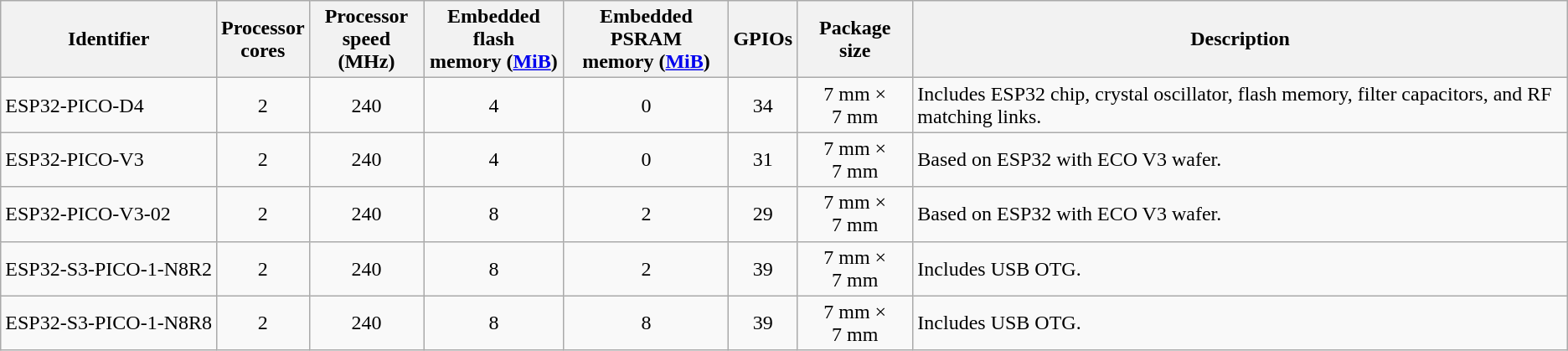<table class="wikitable">
<tr>
<th>Identifier</th>
<th>Processor<br>cores</th>
<th>Processor<br>speed (MHz)</th>
<th>Embedded flash<br>memory (<a href='#'>MiB</a>)</th>
<th>Embedded PSRAM<br>memory (<a href='#'>MiB</a>)</th>
<th>GPIOs</th>
<th>Package<br>size</th>
<th>Description</th>
</tr>
<tr>
<td style="white-space: nowrap">ESP32-PICO-D4</td>
<td style="text-align:center">2</td>
<td style="text-align:center">240</td>
<td style="text-align:center">4</td>
<td style="text-align:center">0</td>
<td style="text-align:center">34</td>
<td style="text-align:center">7 mm × 7 mm</td>
<td>Includes ESP32 chip, crystal oscillator, flash memory, filter capacitors, and RF matching links.</td>
</tr>
<tr>
<td style="white-space: nowrap">ESP32-PICO-V3</td>
<td style="text-align:center">2</td>
<td style="text-align:center">240</td>
<td style="text-align:center">4</td>
<td style="text-align:center">0</td>
<td style="text-align:center">31</td>
<td style="text-align:center">7 mm × 7 mm</td>
<td>Based on ESP32 with ECO V3 wafer.</td>
</tr>
<tr>
<td style="white-space: nowrap">ESP32-PICO-V3-02</td>
<td style="text-align:center">2</td>
<td style="text-align:center">240</td>
<td style="text-align:center">8</td>
<td style="text-align:center">2</td>
<td style="text-align:center">29</td>
<td style="text-align:center">7 mm × 7 mm</td>
<td>Based on ESP32 with ECO V3 wafer.</td>
</tr>
<tr>
<td style="white-space: nowrap">ESP32-S3-PICO-1-N8R2</td>
<td style="text-align:center">2</td>
<td style="text-align:center">240</td>
<td style="text-align:center">8</td>
<td style="text-align:center">2</td>
<td style="text-align:center">39</td>
<td style="text-align:center">7 mm × 7 mm</td>
<td>Includes USB OTG.</td>
</tr>
<tr>
<td style="white-space: nowrap">ESP32-S3-PICO-1-N8R8</td>
<td style="text-align:center">2</td>
<td style="text-align:center">240</td>
<td style="text-align:center">8</td>
<td style="text-align:center">8</td>
<td style="text-align:center">39</td>
<td style="text-align:center">7 mm × 7 mm</td>
<td>Includes USB OTG.</td>
</tr>
</table>
